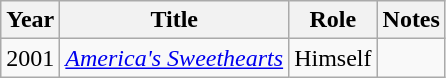<table class="wikitable sortable">
<tr>
<th>Year</th>
<th>Title</th>
<th>Role</th>
<th class="unsortable">Notes</th>
</tr>
<tr>
<td>2001</td>
<td><em><a href='#'>America's Sweethearts</a></em></td>
<td>Himself</td>
<td></td>
</tr>
</table>
